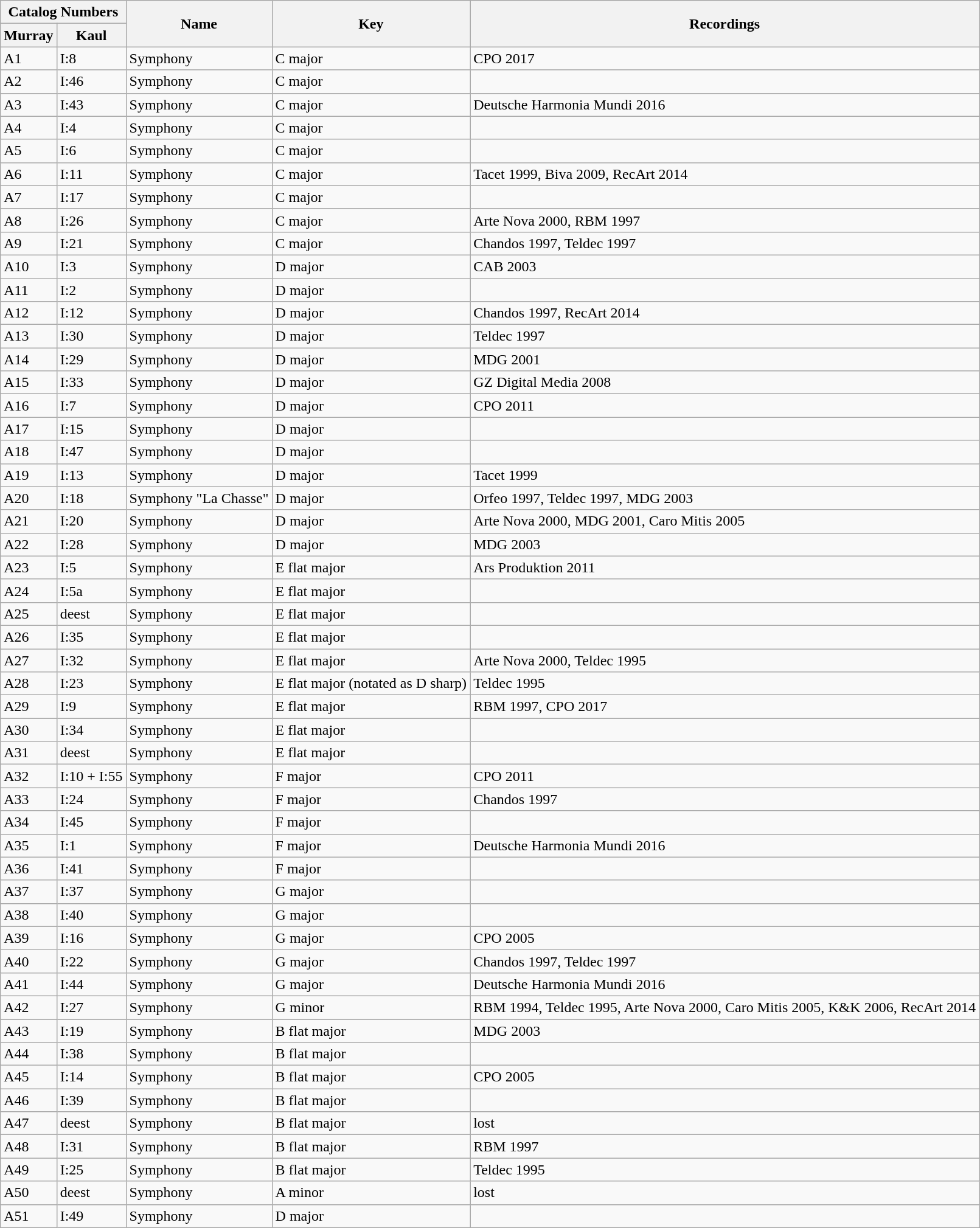<table class="wikitable">
<tr>
<th colspan="2">Catalog Numbers</th>
<th rowspan="2">Name</th>
<th rowspan="2">Key</th>
<th rowspan="2">Recordings</th>
</tr>
<tr>
<th>Murray</th>
<th>Kaul</th>
</tr>
<tr>
<td>A1</td>
<td>I:8</td>
<td>Symphony</td>
<td>C major</td>
<td>CPO 2017</td>
</tr>
<tr>
<td>A2</td>
<td>I:46</td>
<td>Symphony</td>
<td>C major</td>
<td></td>
</tr>
<tr>
<td>A3</td>
<td>I:43</td>
<td>Symphony</td>
<td>C major</td>
<td>Deutsche Harmonia Mundi 2016</td>
</tr>
<tr>
<td>A4</td>
<td>I:4</td>
<td>Symphony</td>
<td>C major</td>
<td></td>
</tr>
<tr>
<td>A5</td>
<td>I:6</td>
<td>Symphony</td>
<td>C major</td>
<td></td>
</tr>
<tr>
<td>A6</td>
<td>I:11</td>
<td>Symphony</td>
<td>C major</td>
<td>Tacet 1999, Biva 2009, RecArt 2014</td>
</tr>
<tr>
<td>A7</td>
<td>I:17</td>
<td>Symphony</td>
<td>C major</td>
<td></td>
</tr>
<tr>
<td>A8</td>
<td>I:26</td>
<td>Symphony</td>
<td>C major</td>
<td>Arte Nova 2000, RBM 1997</td>
</tr>
<tr>
<td>A9</td>
<td>I:21</td>
<td>Symphony</td>
<td>C major</td>
<td>Chandos 1997, Teldec 1997</td>
</tr>
<tr>
<td>A10</td>
<td>I:3</td>
<td>Symphony</td>
<td>D major</td>
<td>CAB 2003</td>
</tr>
<tr>
<td>A11</td>
<td>I:2</td>
<td>Symphony</td>
<td>D major</td>
<td></td>
</tr>
<tr>
<td>A12</td>
<td>I:12</td>
<td>Symphony</td>
<td>D major</td>
<td>Chandos 1997, RecArt 2014</td>
</tr>
<tr>
<td>A13</td>
<td>I:30</td>
<td>Symphony</td>
<td>D major</td>
<td>Teldec 1997</td>
</tr>
<tr>
<td>A14</td>
<td>I:29</td>
<td>Symphony</td>
<td>D major</td>
<td>MDG 2001</td>
</tr>
<tr>
<td>A15</td>
<td>I:33</td>
<td>Symphony</td>
<td>D major</td>
<td>GZ Digital Media 2008</td>
</tr>
<tr>
<td>A16</td>
<td>I:7</td>
<td>Symphony</td>
<td>D major</td>
<td>CPO 2011</td>
</tr>
<tr>
<td>A17</td>
<td>I:15</td>
<td>Symphony</td>
<td>D major</td>
<td></td>
</tr>
<tr>
<td>A18</td>
<td>I:47</td>
<td>Symphony</td>
<td>D major</td>
<td></td>
</tr>
<tr>
<td>A19</td>
<td>I:13</td>
<td>Symphony</td>
<td>D major</td>
<td>Tacet 1999</td>
</tr>
<tr>
<td>A20</td>
<td>I:18</td>
<td>Symphony "La Chasse"</td>
<td>D major</td>
<td>Orfeo 1997, Teldec 1997, MDG 2003</td>
</tr>
<tr>
<td>A21</td>
<td>I:20</td>
<td>Symphony</td>
<td>D major</td>
<td>Arte Nova 2000, MDG 2001, Caro Mitis 2005</td>
</tr>
<tr>
<td>A22</td>
<td>I:28</td>
<td>Symphony</td>
<td>D major</td>
<td>MDG 2003</td>
</tr>
<tr>
<td>A23</td>
<td>I:5</td>
<td>Symphony</td>
<td>E flat major</td>
<td>Ars Produktion 2011</td>
</tr>
<tr>
<td>A24</td>
<td>I:5a</td>
<td>Symphony</td>
<td>E flat major</td>
</tr>
<tr>
<td>A25</td>
<td>deest</td>
<td>Symphony</td>
<td>E flat major</td>
<td></td>
</tr>
<tr>
<td>A26</td>
<td>I:35</td>
<td>Symphony</td>
<td>E flat major</td>
<td></td>
</tr>
<tr>
<td>A27</td>
<td>I:32</td>
<td>Symphony</td>
<td>E flat major</td>
<td>Arte Nova 2000, Teldec 1995</td>
</tr>
<tr>
<td>A28</td>
<td>I:23</td>
<td>Symphony</td>
<td>E flat major (notated as D sharp)</td>
<td>Teldec 1995</td>
</tr>
<tr>
<td>A29</td>
<td>I:9</td>
<td>Symphony</td>
<td>E flat major</td>
<td>RBM 1997, CPO 2017</td>
</tr>
<tr>
<td>A30</td>
<td>I:34</td>
<td>Symphony</td>
<td>E flat major</td>
<td></td>
</tr>
<tr>
<td>A31</td>
<td>deest</td>
<td>Symphony</td>
<td>E flat major</td>
<td></td>
</tr>
<tr>
<td>A32</td>
<td>I:10 + I:55</td>
<td>Symphony</td>
<td>F major</td>
<td>CPO 2011</td>
</tr>
<tr>
<td>A33</td>
<td>I:24</td>
<td>Symphony</td>
<td>F major</td>
<td>Chandos 1997</td>
</tr>
<tr>
<td>A34</td>
<td>I:45</td>
<td>Symphony</td>
<td>F major</td>
<td></td>
</tr>
<tr>
<td>A35</td>
<td>I:1</td>
<td>Symphony</td>
<td>F major</td>
<td>Deutsche Harmonia Mundi 2016</td>
</tr>
<tr>
<td>A36</td>
<td>I:41</td>
<td>Symphony</td>
<td>F major</td>
<td></td>
</tr>
<tr>
<td>A37</td>
<td>I:37</td>
<td>Symphony</td>
<td>G major</td>
<td></td>
</tr>
<tr>
<td>A38</td>
<td>I:40</td>
<td>Symphony</td>
<td>G major</td>
<td></td>
</tr>
<tr>
<td>A39</td>
<td>I:16</td>
<td>Symphony</td>
<td>G major</td>
<td>CPO 2005</td>
</tr>
<tr>
<td>A40</td>
<td>I:22</td>
<td>Symphony</td>
<td>G major</td>
<td>Chandos 1997, Teldec 1997</td>
</tr>
<tr>
<td>A41</td>
<td>I:44</td>
<td>Symphony</td>
<td>G major</td>
<td>Deutsche Harmonia Mundi 2016</td>
</tr>
<tr>
<td>A42</td>
<td>I:27</td>
<td>Symphony</td>
<td>G minor</td>
<td>RBM 1994, Teldec 1995, Arte Nova 2000, Caro Mitis 2005, K&K 2006, RecArt 2014</td>
</tr>
<tr>
<td>A43</td>
<td>I:19</td>
<td>Symphony</td>
<td>B flat major</td>
<td>MDG 2003</td>
</tr>
<tr>
<td>A44</td>
<td>I:38</td>
<td>Symphony</td>
<td>B flat major</td>
<td></td>
</tr>
<tr>
<td>A45</td>
<td>I:14</td>
<td>Symphony</td>
<td>B flat major</td>
<td>CPO 2005</td>
</tr>
<tr>
<td>A46</td>
<td>I:39</td>
<td>Symphony</td>
<td>B flat major</td>
<td></td>
</tr>
<tr>
<td>A47</td>
<td>deest</td>
<td>Symphony</td>
<td>B flat major</td>
<td>lost</td>
</tr>
<tr>
<td>A48</td>
<td>I:31</td>
<td>Symphony</td>
<td>B flat major</td>
<td>RBM 1997</td>
</tr>
<tr>
<td>A49</td>
<td>I:25</td>
<td>Symphony</td>
<td>B flat major</td>
<td>Teldec 1995</td>
</tr>
<tr>
<td>A50</td>
<td>deest</td>
<td>Symphony</td>
<td>A minor</td>
<td>lost</td>
</tr>
<tr>
<td>A51</td>
<td>I:49</td>
<td>Symphony</td>
<td>D major</td>
<td></td>
</tr>
</table>
